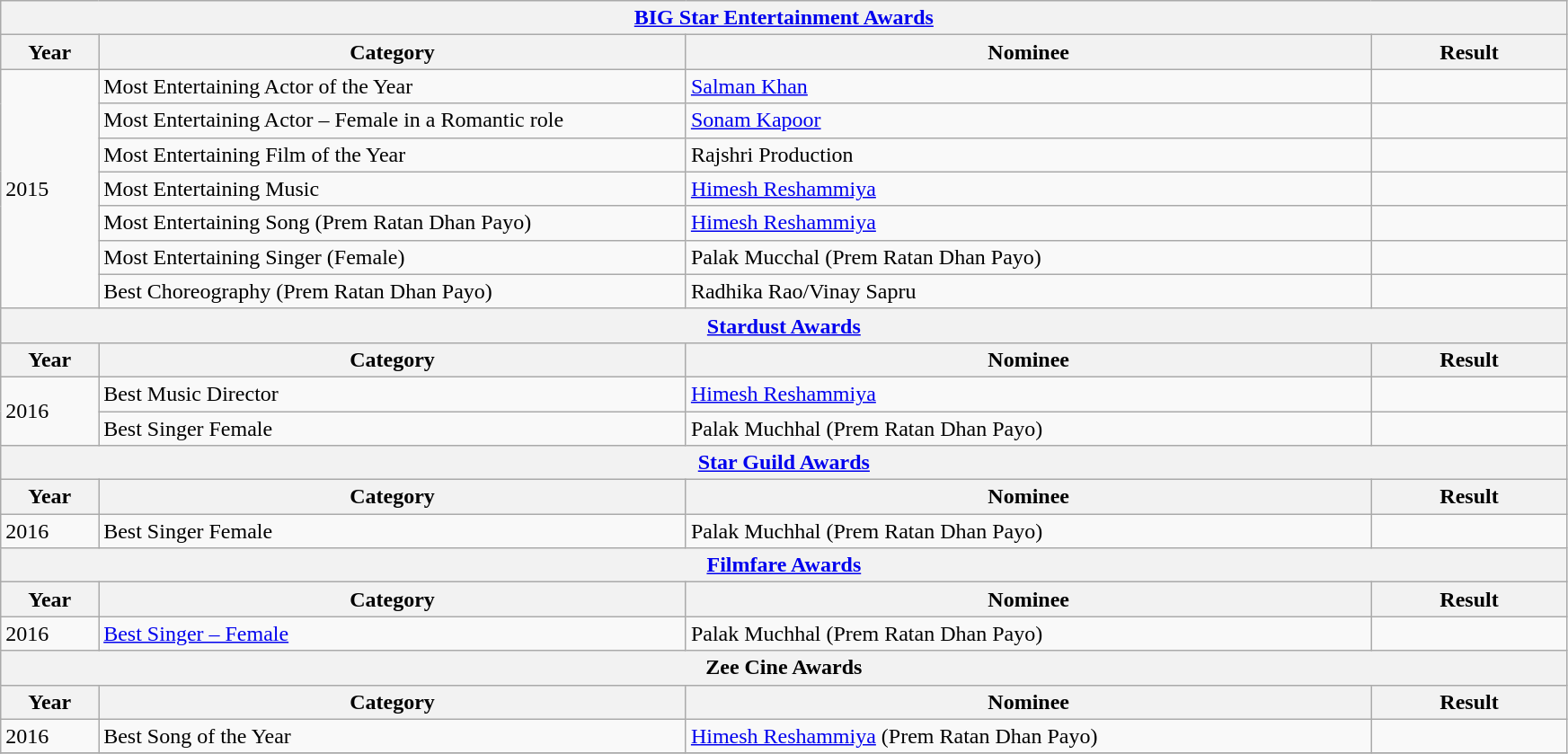<table class="wikitable">
<tr>
<th colspan="6"><a href='#'>BIG Star Entertainment Awards</a></th>
</tr>
<tr>
<th style="width:5%;">Year</th>
<th style="width:30%;">Category</th>
<th style="width:35%;">Nominee</th>
<th style="width:10%;">Result</th>
</tr>
<tr>
<td rowspan="7">2015</td>
<td>Most Entertaining Actor of the Year</td>
<td><a href='#'>Salman Khan</a></td>
<td></td>
</tr>
<tr>
<td>Most Entertaining Actor – Female in a Romantic role</td>
<td><a href='#'>Sonam Kapoor</a></td>
<td></td>
</tr>
<tr>
<td>Most Entertaining Film of the Year</td>
<td>Rajshri Production</td>
<td></td>
</tr>
<tr>
<td>Most Entertaining Music</td>
<td><a href='#'>Himesh Reshammiya</a></td>
<td></td>
</tr>
<tr>
<td>Most Entertaining Song (Prem Ratan Dhan Payo)</td>
<td><a href='#'>Himesh Reshammiya</a></td>
<td></td>
</tr>
<tr>
<td>Most Entertaining Singer (Female)</td>
<td>Palak Mucchal (Prem Ratan Dhan Payo)</td>
<td></td>
</tr>
<tr>
<td>Best Choreography (Prem Ratan Dhan Payo)</td>
<td>Radhika Rao/Vinay Sapru</td>
<td></td>
</tr>
<tr>
<th colspan="6"><a href='#'>Stardust Awards</a></th>
</tr>
<tr>
<th width=5%>Year</th>
<th style="width:30%;">Category</th>
<th style="width:35%;">Nominee</th>
<th style="width:10%;">Result</th>
</tr>
<tr>
<td rowspan="2">2016</td>
<td>Best Music Director</td>
<td><a href='#'>Himesh Reshammiya</a></td>
<td></td>
</tr>
<tr>
<td>Best Singer Female</td>
<td>Palak Muchhal (Prem Ratan Dhan Payo)</td>
<td></td>
</tr>
<tr>
<th colspan="6"><a href='#'>Star Guild Awards</a></th>
</tr>
<tr>
<th width=5%>Year</th>
<th style="width:30%;">Category</th>
<th style="width:35%;">Nominee</th>
<th style="width:10%;">Result</th>
</tr>
<tr>
<td rowspan="1">2016</td>
<td>Best Singer Female</td>
<td>Palak Muchhal (Prem Ratan Dhan Payo)</td>
<td></td>
</tr>
<tr>
<th colspan="6"><a href='#'>Filmfare Awards</a></th>
</tr>
<tr>
<th width=5%>Year</th>
<th style="width:30%;">Category</th>
<th style="width:35%;">Nominee</th>
<th style="width:10%;">Result</th>
</tr>
<tr>
<td rowspan="1">2016</td>
<td><a href='#'>Best Singer – Female</a></td>
<td>Palak Muchhal (Prem Ratan Dhan Payo)</td>
<td></td>
</tr>
<tr>
<th colspan="6">Zee Cine Awards</th>
</tr>
<tr>
<th width=5%>Year</th>
<th style="width:30%;">Category</th>
<th style="width:35%;">Nominee</th>
<th style="width:10%;">Result</th>
</tr>
<tr>
<td rowspan="1">2016</td>
<td>Best Song of the Year</td>
<td><a href='#'>Himesh Reshammiya</a> (Prem Ratan Dhan Payo)</td>
<td></td>
</tr>
<tr>
</tr>
</table>
